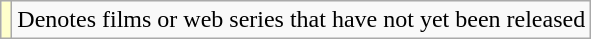<table class="wikitable">
<tr>
<td style="background:#ffc;"></td>
<td>Denotes films or web series that have not yet been released</td>
</tr>
</table>
